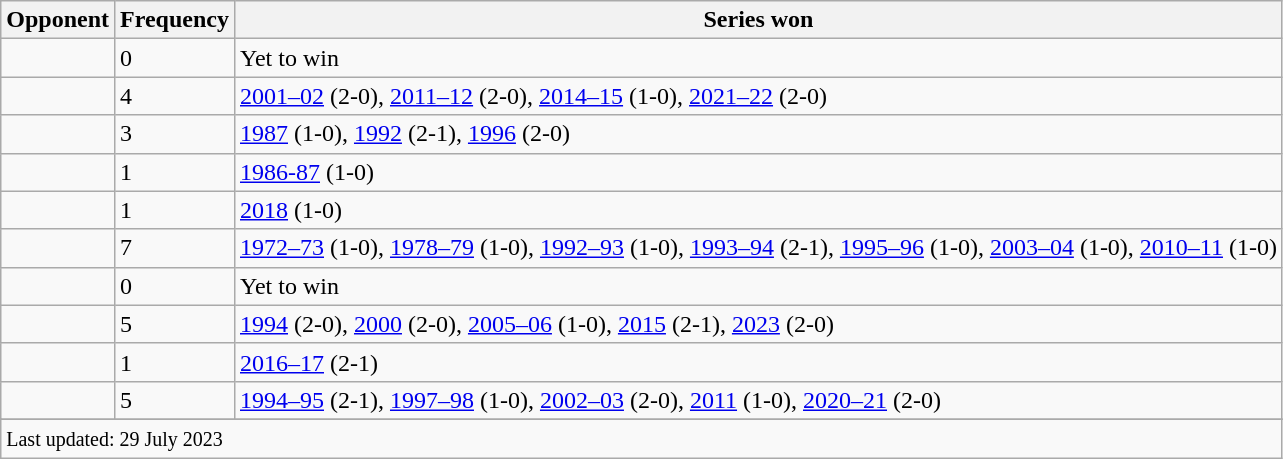<table class="wikitable plainrowheaders sortable">
<tr>
<th>Opponent</th>
<th>Frequency</th>
<th>Series won</th>
</tr>
<tr>
<td></td>
<td>0</td>
<td>Yet to win</td>
</tr>
<tr>
<td></td>
<td>4</td>
<td><a href='#'>2001–02</a> (2-0), <a href='#'>2011–12</a> (2-0), <a href='#'>2014–15</a> (1-0), <a href='#'>2021–22</a> (2-0)</td>
</tr>
<tr>
<td></td>
<td>3</td>
<td><a href='#'>1987</a> (1-0), <a href='#'>1992</a> (2-1), <a href='#'>1996</a> (2-0)</td>
</tr>
<tr>
<td></td>
<td>1</td>
<td><a href='#'>1986-87</a> (1-0)</td>
</tr>
<tr>
<td></td>
<td>1</td>
<td><a href='#'>2018</a> (1-0)</td>
</tr>
<tr>
<td></td>
<td>7</td>
<td><a href='#'>1972–73</a> (1-0), <a href='#'>1978–79</a> (1-0), <a href='#'>1992–93</a> (1-0), <a href='#'>1993–94</a> (2-1), <a href='#'>1995–96</a> (1-0), <a href='#'>2003–04</a> (1-0), <a href='#'>2010–11</a> (1-0)</td>
</tr>
<tr>
<td></td>
<td>0</td>
<td>Yet to win</td>
</tr>
<tr>
<td></td>
<td>5</td>
<td><a href='#'>1994</a> (2-0), <a href='#'>2000</a> (2-0), <a href='#'>2005–06</a> (1-0), <a href='#'>2015</a> (2-1), <a href='#'>2023</a> (2-0)</td>
</tr>
<tr>
<td></td>
<td>1</td>
<td><a href='#'>2016–17</a> (2-1)</td>
</tr>
<tr>
<td></td>
<td>5</td>
<td><a href='#'>1994–95</a> (2-1), <a href='#'>1997–98</a> (1-0), <a href='#'>2002–03</a> (2-0), <a href='#'>2011</a> (1-0), <a href='#'>2020–21</a> (2-0)</td>
</tr>
<tr>
</tr>
<tr class=sortbottom>
<td colspan=5><small>Last updated: 29 July 2023</small></td>
</tr>
</table>
